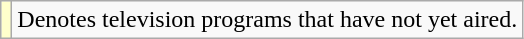<table class="wikitable">
<tr>
<td style="background:#FFFFCC;"></td>
<td>Denotes television programs that have not yet aired.</td>
</tr>
</table>
